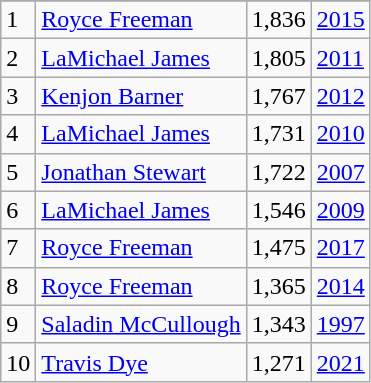<table class="wikitable">
<tr>
</tr>
<tr>
<td>1</td>
<td><a href='#'>Royce Freeman</a></td>
<td>1,836</td>
<td><a href='#'>2015</a></td>
</tr>
<tr>
<td>2</td>
<td><a href='#'>LaMichael James</a></td>
<td>1,805</td>
<td><a href='#'>2011</a></td>
</tr>
<tr>
<td>3</td>
<td><a href='#'>Kenjon Barner</a></td>
<td>1,767</td>
<td><a href='#'>2012</a></td>
</tr>
<tr>
<td>4</td>
<td><a href='#'>LaMichael James</a></td>
<td>1,731</td>
<td><a href='#'>2010</a></td>
</tr>
<tr>
<td>5</td>
<td><a href='#'>Jonathan Stewart</a></td>
<td>1,722</td>
<td><a href='#'>2007</a></td>
</tr>
<tr>
<td>6</td>
<td><a href='#'>LaMichael James</a></td>
<td>1,546</td>
<td><a href='#'>2009</a></td>
</tr>
<tr>
<td>7</td>
<td><a href='#'>Royce Freeman</a></td>
<td>1,475</td>
<td><a href='#'>2017</a></td>
</tr>
<tr>
<td>8</td>
<td><a href='#'>Royce Freeman</a></td>
<td>1,365</td>
<td><a href='#'>2014</a></td>
</tr>
<tr>
<td>9</td>
<td><a href='#'>Saladin McCullough</a></td>
<td>1,343</td>
<td><a href='#'>1997</a></td>
</tr>
<tr>
<td>10</td>
<td><a href='#'>Travis Dye</a></td>
<td>1,271</td>
<td><a href='#'>2021</a></td>
</tr>
</table>
